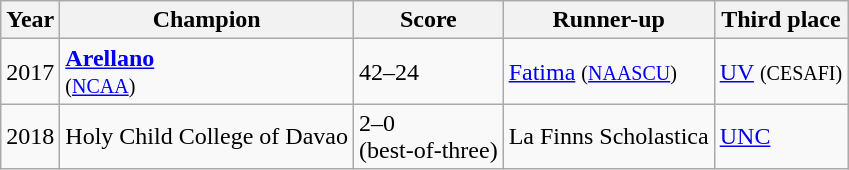<table class="wikitable">
<tr>
<th>Year</th>
<th>Champion</th>
<th>Score</th>
<th>Runner-up</th>
<th>Third place</th>
</tr>
<tr>
<td>2017</td>
<td><strong><a href='#'>Arellano</a></strong><br><small>(<a href='#'>NCAA</a>)</small></td>
<td>42–24</td>
<td><a href='#'>Fatima</a> <small>(<a href='#'>NAASCU</a>)</small></td>
<td><a href='#'>UV</a> <small>(CESAFI)</small></td>
</tr>
<tr>
<td>2018</td>
<td>Holy Child College of Davao</td>
<td>2–0<br>(best-of-three)</td>
<td>La Finns Scholastica</td>
<td><a href='#'>UNC</a></td>
</tr>
</table>
